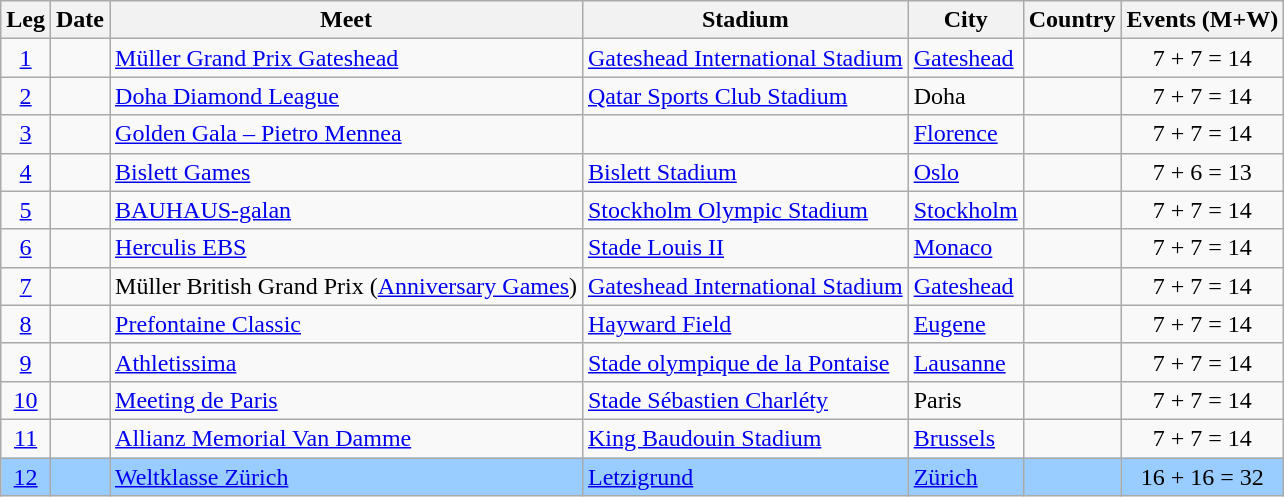<table class="wikitable sortable">
<tr>
<th>Leg</th>
<th>Date</th>
<th>Meet</th>
<th>Stadium</th>
<th>City</th>
<th>Country</th>
<th>Events (M+W)</th>
</tr>
<tr>
<td align=center><a href='#'>1</a></td>
<td></td>
<td><a href='#'>Müller Grand Prix Gateshead</a></td>
<td><a href='#'>Gateshead International Stadium</a></td>
<td><a href='#'>Gateshead</a></td>
<td></td>
<td align=center>7 + 7 = 14</td>
</tr>
<tr>
<td align=center><a href='#'>2</a></td>
<td></td>
<td><a href='#'>Doha Diamond League</a></td>
<td><a href='#'>Qatar Sports Club Stadium</a></td>
<td>Doha</td>
<td></td>
<td align=center>7 + 7 = 14</td>
</tr>
<tr>
<td align=center><a href='#'>3</a></td>
<td></td>
<td><a href='#'>Golden Gala – Pietro Mennea</a></td>
<td></td>
<td><a href='#'>Florence</a></td>
<td></td>
<td align=center>7 + 7 = 14</td>
</tr>
<tr>
<td align=center><a href='#'>4</a></td>
<td></td>
<td><a href='#'>Bislett Games</a></td>
<td><a href='#'>Bislett Stadium</a></td>
<td><a href='#'>Oslo</a></td>
<td></td>
<td align=center>7 + 6 = 13</td>
</tr>
<tr>
<td align=center><a href='#'>5</a></td>
<td></td>
<td><a href='#'>BAUHAUS-galan</a></td>
<td><a href='#'>Stockholm Olympic Stadium</a></td>
<td><a href='#'>Stockholm</a></td>
<td></td>
<td align=center>7 + 7 = 14</td>
</tr>
<tr>
<td align=center><a href='#'>6</a></td>
<td></td>
<td><a href='#'>Herculis EBS</a></td>
<td><a href='#'>Stade Louis II</a></td>
<td><a href='#'>Monaco</a></td>
<td></td>
<td align=center>7 + 7 = 14</td>
</tr>
<tr>
<td align=center><a href='#'>7</a></td>
<td></td>
<td>Müller British Grand Prix (<a href='#'>Anniversary Games</a>)</td>
<td><a href='#'>Gateshead International Stadium</a></td>
<td><a href='#'>Gateshead</a></td>
<td></td>
<td align=center>7 + 7 = 14</td>
</tr>
<tr>
<td align=center><a href='#'>8</a></td>
<td></td>
<td><a href='#'>Prefontaine Classic</a></td>
<td><a href='#'>Hayward Field</a></td>
<td><a href='#'>Eugene</a></td>
<td></td>
<td align=center>7 + 7 = 14</td>
</tr>
<tr>
<td align=center><a href='#'>9</a></td>
<td></td>
<td><a href='#'>Athletissima</a></td>
<td><a href='#'>Stade olympique de la Pontaise</a></td>
<td><a href='#'>Lausanne</a></td>
<td></td>
<td align=center>7 + 7 = 14</td>
</tr>
<tr>
<td align=center><a href='#'>10</a></td>
<td></td>
<td><a href='#'>Meeting de Paris</a></td>
<td><a href='#'>Stade Sébastien Charléty</a></td>
<td>Paris</td>
<td></td>
<td align=center>7 + 7 = 14</td>
</tr>
<tr>
<td align=center><a href='#'>11</a></td>
<td></td>
<td><a href='#'>Allianz Memorial Van Damme</a></td>
<td><a href='#'>King Baudouin Stadium</a></td>
<td><a href='#'>Brussels</a></td>
<td></td>
<td align=center>7 + 7 = 14</td>
</tr>
<tr bgcolor=#9acdff>
<td align=center><a href='#'>12</a></td>
<td></td>
<td><a href='#'>Weltklasse Zürich</a></td>
<td><a href='#'>Letzigrund</a></td>
<td><a href='#'>Zürich</a></td>
<td></td>
<td align=center>16 + 16 = 32</td>
</tr>
</table>
